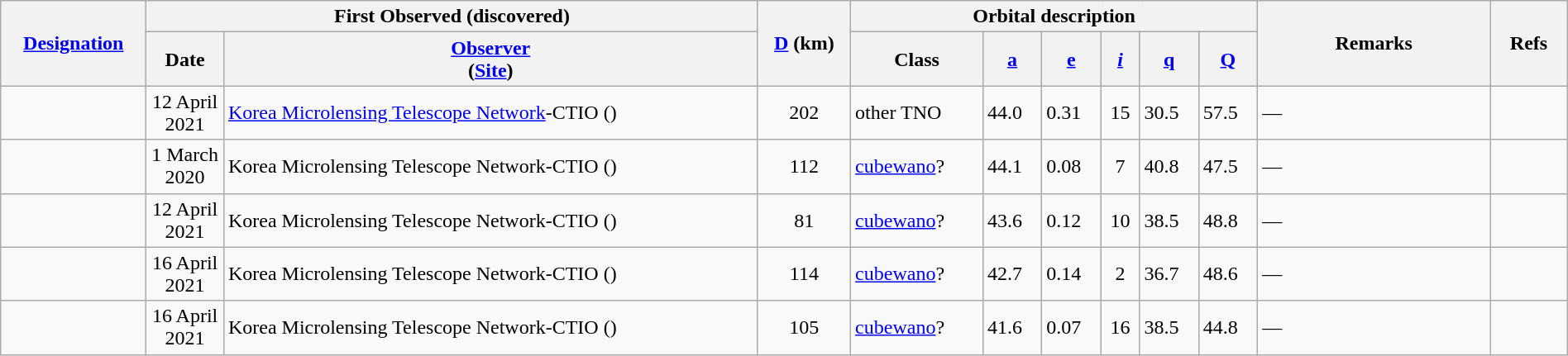<table class="wikitable sortable" style="width: 100%;">
<tr>
<th width= 110 rowspan=2><a href='#'>Designation</a></th>
<th colspan=2 width=115>First Observed (discovered)</th>
<th rowspan=2><a href='#'>D</a> (km)</th>
<th colspan=6>Orbital description</th>
<th rowspan=2 width=180>Remarks</th>
<th rowspan=2 width=55 class="unsortable">Refs</th>
</tr>
<tr>
<th width=55>Date</th>
<th><a href='#'>Observer</a><br>(<a href='#'>Site</a>)</th>
<th>Class</th>
<th><a href='#'>a</a><br></th>
<th><a href='#'>e</a></th>
<th><a href='#'><em>i</em></a><br></th>
<th><a href='#'>q</a><br></th>
<th><a href='#'>Q</a><br></th>
</tr>
<tr id="2022 FA7">
<td></td>
<td align=center>12 April 2021</td>
<td><a href='#'>Korea Microlensing Telescope Network</a>-CTIO ()</td>
<td align=center>202</td>
<td>other TNO</td>
<td>44.0</td>
<td>0.31</td>
<td align=center>15</td>
<td>30.5</td>
<td>57.5</td>
<td>—</td>
<td></td>
</tr>
<tr id="2022 FR6">
<td></td>
<td align=center>1 March 2020</td>
<td>Korea Microlensing Telescope Network-CTIO ()</td>
<td align=center>112</td>
<td><a href='#'>cubewano</a>?</td>
<td>44.1</td>
<td>0.08</td>
<td align=center>7</td>
<td>40.8</td>
<td>47.5</td>
<td>—</td>
<td></td>
</tr>
<tr id="2022 GP4">
<td></td>
<td align=center>12 April 2021</td>
<td>Korea Microlensing Telescope Network-CTIO ()</td>
<td align=center>81</td>
<td><a href='#'>cubewano</a>?</td>
<td>43.6</td>
<td>0.12</td>
<td align=center>10</td>
<td>38.5</td>
<td>48.8</td>
<td>—</td>
<td></td>
</tr>
<tr id="2022 GY3">
<td></td>
<td align=center>16 April 2021</td>
<td>Korea Microlensing Telescope Network-CTIO ()</td>
<td align=center>114</td>
<td><a href='#'>cubewano</a>?</td>
<td>42.7</td>
<td>0.14</td>
<td align=center>2</td>
<td>36.7</td>
<td>48.6</td>
<td>—</td>
<td></td>
</tr>
<tr id="2022 GZ3">
<td></td>
<td align=center>16 April 2021</td>
<td>Korea Microlensing Telescope Network-CTIO ()</td>
<td align=center>105</td>
<td><a href='#'>cubewano</a>?</td>
<td>41.6</td>
<td>0.07</td>
<td align=center>16</td>
<td>38.5</td>
<td>44.8</td>
<td>—</td>
<td></td>
</tr>
</table>
